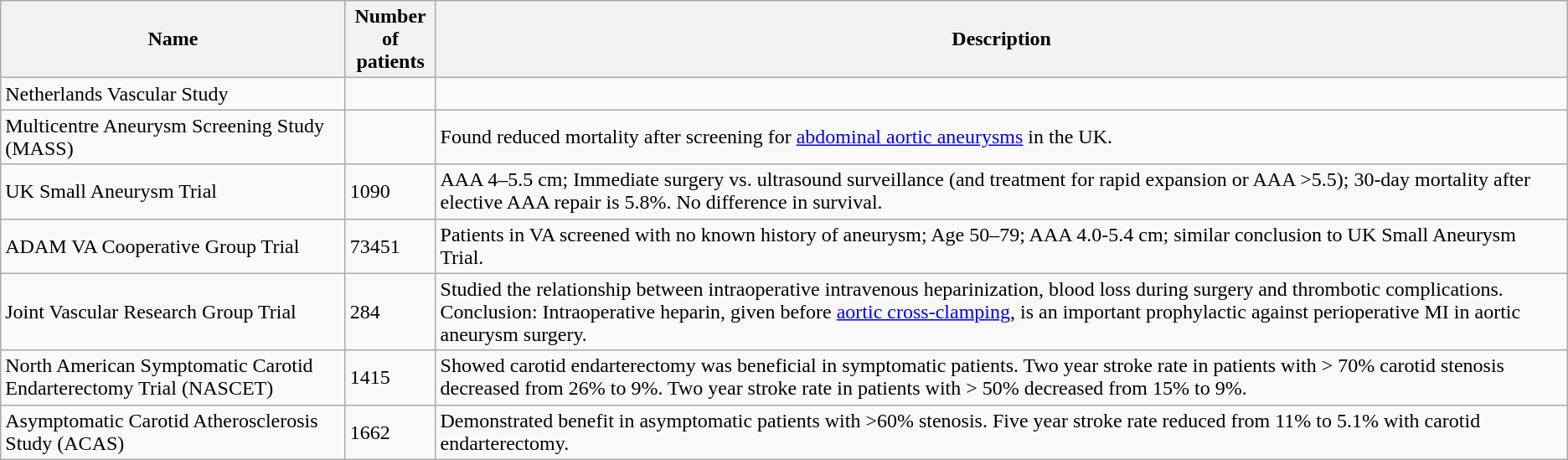<table class="wikitable">
<tr>
<th>Name</th>
<th>Number of<br>patients</th>
<th>Description</th>
</tr>
<tr>
<td>Netherlands Vascular Study</td>
<td></td>
</tr>
<tr>
<td>Multicentre Aneurysm Screening Study (MASS)</td>
<td></td>
<td>Found reduced mortality after screening for <a href='#'>abdominal aortic aneurysms</a> in the UK.</td>
</tr>
<tr>
<td>UK Small Aneurysm Trial</td>
<td>1090</td>
<td>AAA 4–5.5 cm; Immediate surgery vs. ultrasound surveillance (and treatment for rapid expansion or AAA >5.5); 30-day mortality after elective AAA repair is 5.8%. No difference in survival.</td>
</tr>
<tr>
<td>ADAM VA Cooperative Group Trial</td>
<td>73451</td>
<td>Patients in VA screened with no known history of aneurysm; Age 50–79; AAA 4.0-5.4 cm; similar conclusion to UK Small Aneurysm Trial.</td>
</tr>
<tr>
<td>Joint Vascular Research Group Trial</td>
<td>284</td>
<td>Studied the relationship between intraoperative intravenous heparinization, blood loss during surgery and thrombotic complications. Conclusion: Intraoperative heparin, given before <a href='#'>aortic cross-clamping</a>, is an important prophylactic against perioperative MI in aortic aneurysm surgery.</td>
</tr>
<tr>
<td>North American Symptomatic Carotid Endarterectomy Trial (NASCET)</td>
<td>1415</td>
<td>Showed carotid endarterectomy was beneficial in symptomatic patients. Two year stroke rate in patients with > 70% carotid stenosis decreased from 26% to 9%. Two year stroke rate in patients with > 50% decreased from 15% to 9%.</td>
</tr>
<tr>
<td>Asymptomatic Carotid Atherosclerosis Study (ACAS)</td>
<td>1662</td>
<td>Demonstrated benefit in asymptomatic patients with >60% stenosis. Five year stroke rate reduced from 11% to 5.1% with carotid endarterectomy.</td>
</tr>
</table>
